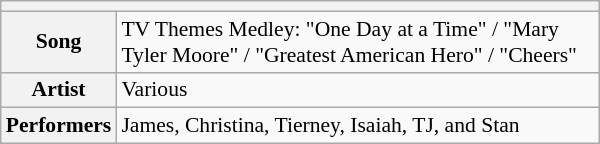<table class="wikitable" style="font-size: 90%" width=400px>
<tr>
<th colspan=2></th>
</tr>
<tr>
<th width=10%>Song</th>
<td>TV Themes Medley: "One Day at a Time" / "Mary Tyler Moore" / "Greatest American Hero" / "Cheers"</td>
</tr>
<tr>
<th width=10%>Artist</th>
<td>Various</td>
</tr>
<tr>
<th width=10%>Performers</th>
<td>James, Christina, Tierney, Isaiah, TJ, and Stan</td>
</tr>
</table>
